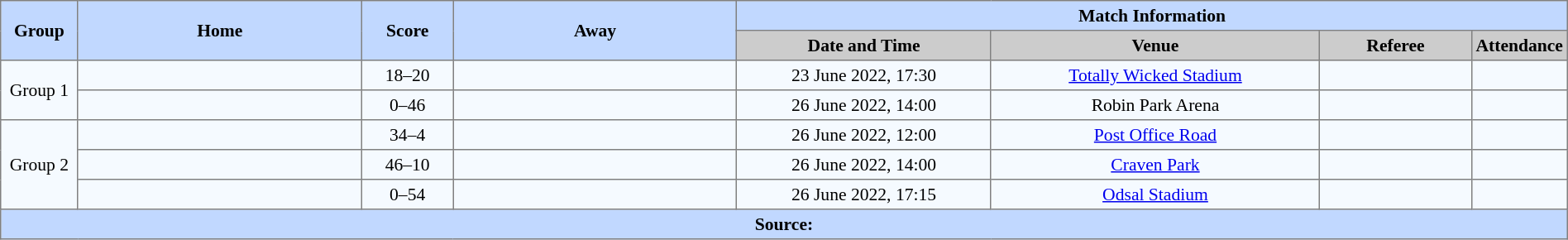<table border=1 style="border-collapse:collapse; font-size:90%; text-align:center;" cellpadding=3 cellspacing=0 width=100%>
<tr style="background:#c1d8ff;">
<th scope="col" rowspan=2 width=5%>Group</th>
<th scope="col" rowspan=2 width=19%>Home</th>
<th scope="col" rowspan=2 width=6%>Score</th>
<th scope="col" rowspan=2 width=19%>Away</th>
<th colspan=4>Match Information</th>
</tr>
<tr style="background:#cccccc;">
<th scope="col" width=17%>Date and Time</th>
<th scope="col" width=22%>Venue</th>
<th scope="col" width=10%>Referee</th>
<th scope="col" width=7%>Attendance</th>
</tr>
<tr style="background:#f5faff;">
<td rowspan=2>Group 1</td>
<td></td>
<td>18–20</td>
<td></td>
<td>23 June 2022, 17:30</td>
<td><a href='#'>Totally Wicked Stadium</a></td>
<td></td>
<td></td>
</tr>
<tr style="background:#f5faff;">
<td></td>
<td>0–46</td>
<td></td>
<td>26 June 2022, 14:00</td>
<td>Robin Park Arena</td>
<td></td>
<td></td>
</tr>
<tr style="background:#f5faff;">
<td rowspan=3>Group 2</td>
<td></td>
<td>34–4</td>
<td></td>
<td>26 June 2022, 12:00</td>
<td><a href='#'>Post Office Road</a></td>
<td></td>
<td></td>
</tr>
<tr style="background:#f5faff;">
<td></td>
<td>46–10</td>
<td></td>
<td>26 June 2022, 14:00</td>
<td><a href='#'>Craven Park</a></td>
<td></td>
<td></td>
</tr>
<tr style="background:#f5faff;">
<td></td>
<td>0–54</td>
<td></td>
<td>26 June 2022, 17:15</td>
<td><a href='#'>Odsal Stadium</a></td>
<td></td>
<td></td>
</tr>
<tr style="background:#c1d8ff;">
<th colspan=8>Source:</th>
</tr>
</table>
